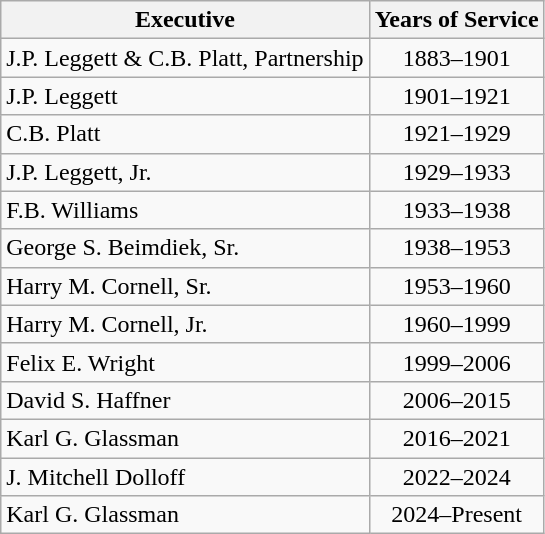<table class="wikitable">
<tr>
<th>Executive</th>
<th>Years of Service</th>
</tr>
<tr>
<td>J.P. Leggett & C.B. Platt, Partnership</td>
<td align="center">1883–1901</td>
</tr>
<tr>
<td>J.P. Leggett</td>
<td align="center">1901–1921</td>
</tr>
<tr>
<td>C.B. Platt</td>
<td align="center">1921–1929</td>
</tr>
<tr>
<td>J.P. Leggett, Jr.</td>
<td align="center">1929–1933</td>
</tr>
<tr>
<td>F.B. Williams</td>
<td align="center">1933–1938</td>
</tr>
<tr>
<td>George S. Beimdiek, Sr.</td>
<td align="center">1938–1953</td>
</tr>
<tr>
<td>Harry M. Cornell, Sr.</td>
<td align="center">1953–1960</td>
</tr>
<tr>
<td>Harry M. Cornell, Jr.</td>
<td align="center">1960–1999</td>
</tr>
<tr>
<td>Felix E. Wright</td>
<td align="center">1999–2006</td>
</tr>
<tr>
<td>David S. Haffner</td>
<td align="center">2006–2015</td>
</tr>
<tr>
<td>Karl G. Glassman</td>
<td align="center">2016–2021</td>
</tr>
<tr>
<td>J. Mitchell Dolloff</td>
<td align="center">2022–2024</td>
</tr>
<tr>
<td>Karl G. Glassman</td>
<td align="center">2024–Present</td>
</tr>
</table>
